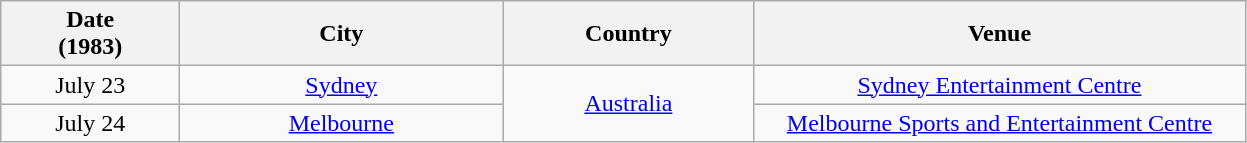<table class="wikitable sortable plainrowheaders" style="text-align:center;">
<tr>
<th scope="col" style="width:7em;">Date<br>(1983)</th>
<th scope="col" style="width:13em;">City</th>
<th scope="col" style="width:10em;">Country</th>
<th scope="col" style="width:20em;">Venue</th>
</tr>
<tr>
<td>July 23</td>
<td><a href='#'>Sydney</a></td>
<td rowspan="2"><a href='#'>Australia</a></td>
<td><a href='#'>Sydney Entertainment Centre</a></td>
</tr>
<tr>
<td>July 24</td>
<td><a href='#'>Melbourne</a></td>
<td><a href='#'>Melbourne Sports and Entertainment Centre</a></td>
</tr>
</table>
